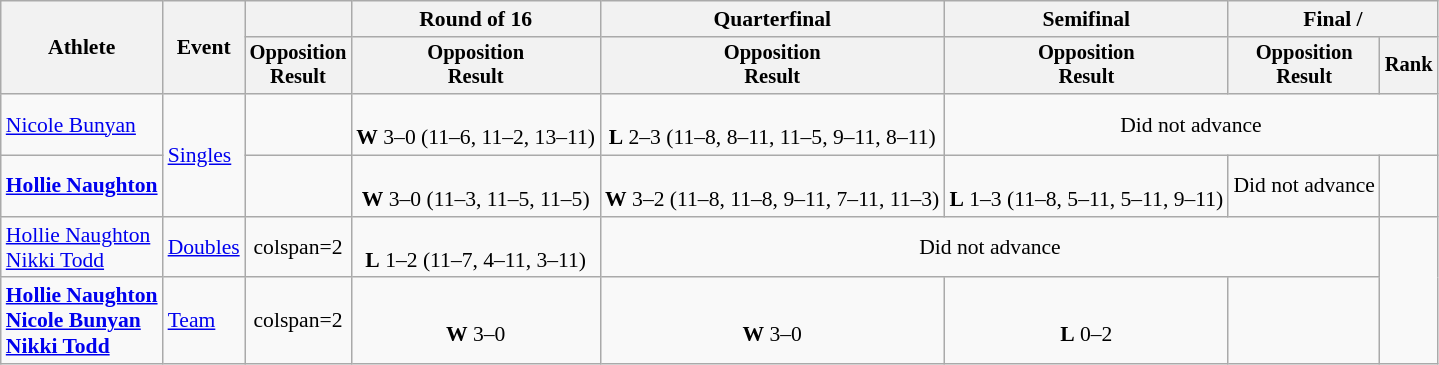<table class=wikitable style=font-size:90%>
<tr>
<th rowspan=2>Athlete</th>
<th rowspan=2>Event</th>
<th></th>
<th>Round of 16</th>
<th>Quarterfinal</th>
<th>Semifinal</th>
<th colspan=2>Final / </th>
</tr>
<tr style=font-size:95%>
<th>Opposition<br>Result</th>
<th>Opposition<br>Result</th>
<th>Opposition<br>Result</th>
<th>Opposition<br>Result</th>
<th>Opposition<br>Result</th>
<th>Rank</th>
</tr>
<tr align=center>
<td align=left><a href='#'>Nicole Bunyan</a></td>
<td align=left rowspan=2><a href='#'>Singles</a></td>
<td></td>
<td><br><strong>W</strong> 3–0 (11–6, 11–2, 13–11)</td>
<td><br><strong>L</strong> 2–3 (11–8, 8–11, 11–5, 9–11, 8–11)</td>
<td colspan=3>Did not advance</td>
</tr>
<tr align=center>
<td align=left><strong><a href='#'>Hollie Naughton</a></strong></td>
<td></td>
<td><br><strong>W</strong> 3–0 (11–3, 11–5, 11–5)</td>
<td><br><strong>W</strong> 3–2 (11–8, 11–8, 9–11, 7–11, 11–3)</td>
<td><br><strong>L</strong> 1–3 (11–8, 5–11, 5–11, 9–11)</td>
<td>Did not advance</td>
<td></td>
</tr>
<tr align=center>
<td align=left><a href='#'>Hollie Naughton</a><br><a href='#'>Nikki Todd</a></td>
<td align=left><a href='#'>Doubles</a></td>
<td>colspan=2 </td>
<td><br><strong>L</strong> 1–2 (11–7, 4–11, 3–11)</td>
<td colspan=3>Did not advance</td>
</tr>
<tr align=center>
<td align=left><strong><a href='#'>Hollie Naughton</a><br><a href='#'>Nicole Bunyan</a><br><a href='#'>Nikki Todd</a></strong></td>
<td align=left><a href='#'>Team</a></td>
<td>colspan=2 </td>
<td><br><strong>W</strong> 3–0</td>
<td><br><strong>W</strong> 3–0</td>
<td><br><strong>L</strong> 0–2</td>
<td></td>
</tr>
</table>
